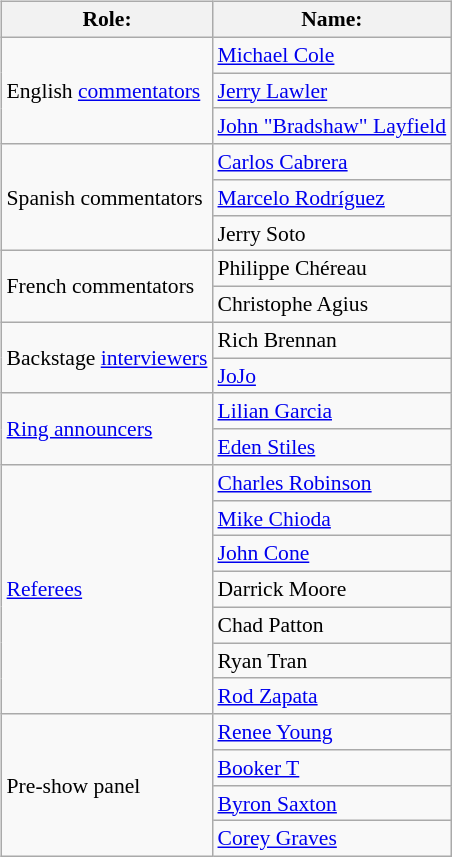<table class=wikitable style="font-size:90%; margin: 0.5em 0 0.5em 1em; float: right; clear: right;">
<tr>
<th>Role:</th>
<th>Name:</th>
</tr>
<tr>
<td rowspan=3>English <a href='#'>commentators</a></td>
<td><a href='#'>Michael Cole</a></td>
</tr>
<tr>
<td><a href='#'>Jerry Lawler</a></td>
</tr>
<tr>
<td><a href='#'>John "Bradshaw" Layfield</a></td>
</tr>
<tr>
<td rowspan=3>Spanish commentators</td>
<td><a href='#'>Carlos Cabrera</a></td>
</tr>
<tr>
<td><a href='#'>Marcelo Rodríguez</a></td>
</tr>
<tr>
<td>Jerry Soto</td>
</tr>
<tr>
<td rowspan="2">French commentators</td>
<td>Philippe Chéreau</td>
</tr>
<tr>
<td>Christophe Agius</td>
</tr>
<tr>
<td rowspan=2>Backstage <a href='#'>interviewers</a></td>
<td>Rich Brennan</td>
</tr>
<tr>
<td><a href='#'>JoJo</a></td>
</tr>
<tr>
<td rowspan=2><a href='#'>Ring announcers</a></td>
<td><a href='#'>Lilian Garcia</a></td>
</tr>
<tr>
<td><a href='#'>Eden Stiles</a></td>
</tr>
<tr>
<td rowspan=7><a href='#'>Referees</a></td>
<td><a href='#'>Charles Robinson</a></td>
</tr>
<tr>
<td><a href='#'>Mike Chioda</a></td>
</tr>
<tr>
<td><a href='#'>John Cone</a></td>
</tr>
<tr>
<td>Darrick Moore</td>
</tr>
<tr>
<td>Chad Patton</td>
</tr>
<tr>
<td>Ryan Tran</td>
</tr>
<tr>
<td><a href='#'>Rod Zapata</a></td>
</tr>
<tr>
<td rowspan=4>Pre-show panel</td>
<td><a href='#'>Renee Young</a></td>
</tr>
<tr>
<td><a href='#'>Booker T</a></td>
</tr>
<tr>
<td><a href='#'>Byron Saxton</a></td>
</tr>
<tr>
<td><a href='#'>Corey Graves</a></td>
</tr>
</table>
